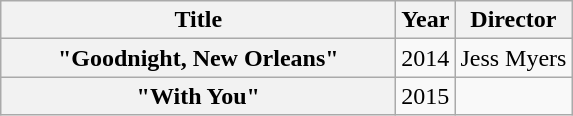<table class="wikitable plainrowheaders" style="text-align:center;" border="1">
<tr>
<th scope="col" style="width:16em;">Title</th>
<th scope="col">Year</th>
<th scope="col">Director</th>
</tr>
<tr>
<th scope="row">"Goodnight, New Orleans"</th>
<td>2014</td>
<td>Jess Myers</td>
</tr>
<tr>
<th scope="row">"With You"</th>
<td>2015</td>
<td></td>
</tr>
</table>
